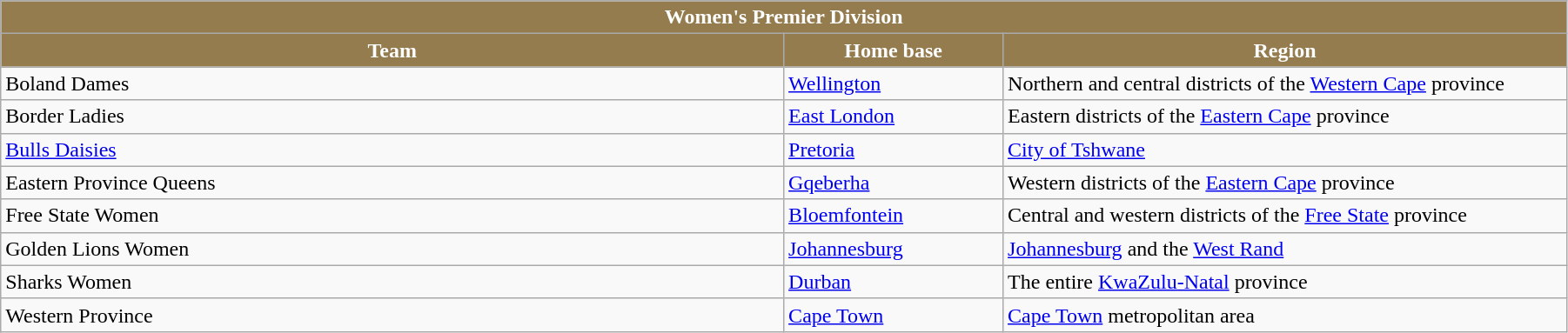<table class="wikitable sortable" style="text-align:left; font-size:100%; width:95%;">
<tr>
<td colspan=4 align=center ! style="background: #947C4E; color:#FFFFFF"><strong> Women's Premier Division </strong></td>
</tr>
<tr>
<th style="background: #947C4E; color:#FFFFFF" width="50%">Team</th>
<th style="background: #947C4E; color:#FFFFFF" width="14%">Home base</th>
<th style="background: #947C4E; color:#FFFFFF" width="65%">Region</th>
</tr>
<tr>
<td> Boland Dames</td>
<td><a href='#'>Wellington</a></td>
<td>Northern and central districts of the <a href='#'>Western Cape</a> province</td>
</tr>
<tr>
<td> Border Ladies</td>
<td><a href='#'>East London</a></td>
<td>Eastern districts of the <a href='#'>Eastern Cape</a> province</td>
</tr>
<tr>
<td> <a href='#'>Bulls Daisies</a></td>
<td><a href='#'>Pretoria</a></td>
<td><a href='#'>City of Tshwane</a></td>
</tr>
<tr>
<td> Eastern Province Queens</td>
<td><a href='#'>Gqeberha</a></td>
<td>Western districts of the <a href='#'>Eastern Cape</a> province</td>
</tr>
<tr>
<td> Free State Women</td>
<td><a href='#'>Bloemfontein</a></td>
<td>Central and western districts of the <a href='#'>Free State</a> province</td>
</tr>
<tr>
<td> Golden Lions Women</td>
<td><a href='#'>Johannesburg</a></td>
<td><a href='#'>Johannesburg</a> and the <a href='#'>West Rand</a></td>
</tr>
<tr>
<td> Sharks Women</td>
<td><a href='#'>Durban</a></td>
<td>The entire <a href='#'>KwaZulu-Natal</a> province</td>
</tr>
<tr>
<td> Western Province</td>
<td><a href='#'>Cape Town</a></td>
<td><a href='#'>Cape Town</a> metropolitan area</td>
</tr>
</table>
